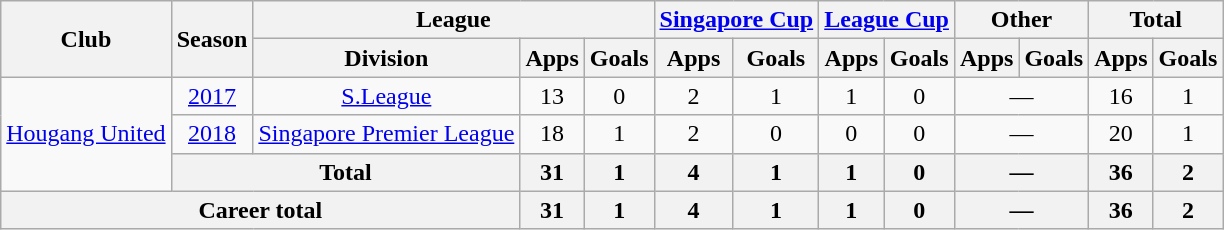<table class="wikitable" style="text-align:center;">
<tr>
<th rowspan="2">Club</th>
<th rowspan="2">Season</th>
<th colspan="3">League</th>
<th colspan="2"><a href='#'>Singapore Cup</a></th>
<th colspan="2"><a href='#'>League Cup</a></th>
<th colspan="2">Other</th>
<th colspan="2">Total</th>
</tr>
<tr>
<th>Division</th>
<th>Apps</th>
<th>Goals</th>
<th>Apps</th>
<th>Goals</th>
<th>Apps</th>
<th>Goals</th>
<th>Apps</th>
<th>Goals</th>
<th>Apps</th>
<th>Goals</th>
</tr>
<tr>
<td rowspan="3"><a href='#'>Hougang United</a></td>
<td><a href='#'>2017</a></td>
<td><a href='#'>S.League</a></td>
<td>13</td>
<td>0</td>
<td>2</td>
<td>1</td>
<td>1</td>
<td>0</td>
<td colspan="2">—</td>
<td>16</td>
<td>1</td>
</tr>
<tr>
<td><a href='#'>2018</a></td>
<td><a href='#'>Singapore Premier League</a></td>
<td>18</td>
<td>1</td>
<td>2</td>
<td>0</td>
<td>0</td>
<td>0</td>
<td colspan="2">—</td>
<td>20</td>
<td>1</td>
</tr>
<tr>
<th colspan="2">Total</th>
<th>31</th>
<th>1</th>
<th>4</th>
<th>1</th>
<th>1</th>
<th>0</th>
<th colspan="2">—</th>
<th>36</th>
<th>2</th>
</tr>
<tr>
<th colspan=3>Career total</th>
<th>31</th>
<th>1</th>
<th>4</th>
<th>1</th>
<th>1</th>
<th>0</th>
<th colspan="2">—</th>
<th>36</th>
<th>2</th>
</tr>
</table>
